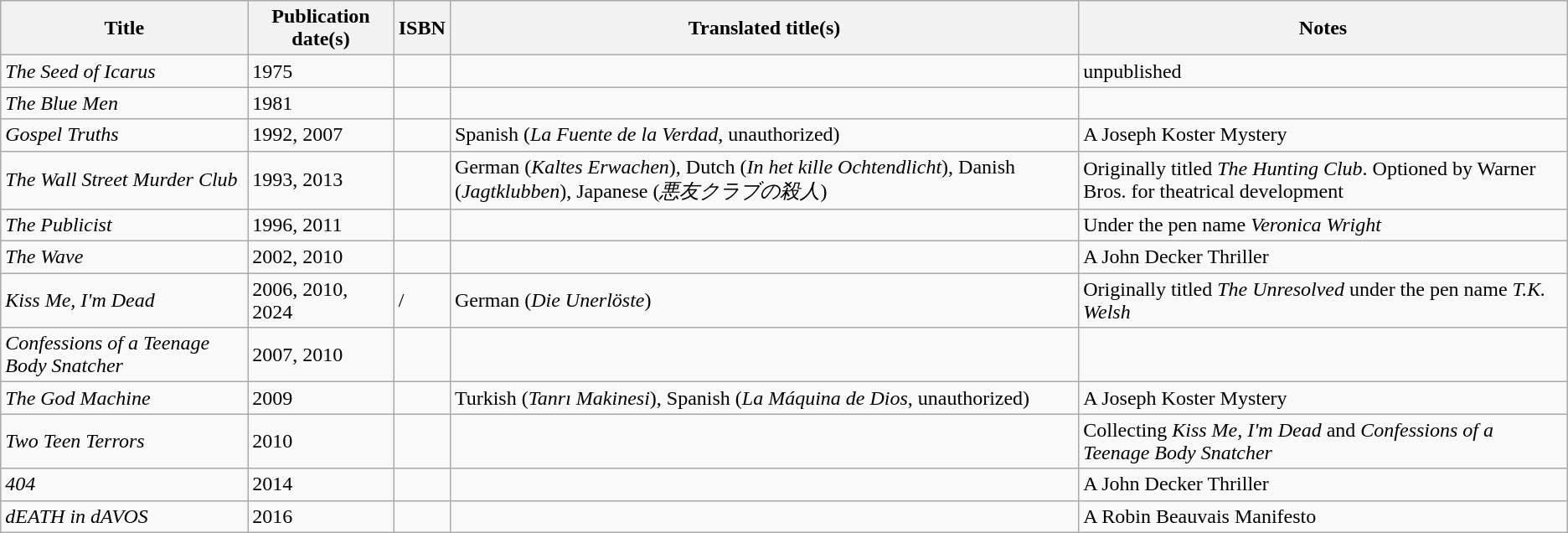<table class="wikitable sortable">
<tr>
<th>Title</th>
<th>Publication date(s)</th>
<th>ISBN</th>
<th>Translated title(s)</th>
<th>Notes</th>
</tr>
<tr>
<td><em>The Seed of Icarus</em></td>
<td>1975</td>
<td></td>
<td></td>
<td>unpublished</td>
</tr>
<tr>
<td><em>The Blue Men</em></td>
<td>1981</td>
<td></td>
<td></td>
<td></td>
</tr>
<tr>
<td><em>Gospel Truths</em></td>
<td>1992, 2007</td>
<td></td>
<td>Spanish (<em>La Fuente de la Verdad</em>, unauthorized)</td>
<td>A Joseph Koster Mystery</td>
</tr>
<tr>
<td><em>The Wall Street Murder Club</em></td>
<td>1993, 2013</td>
<td></td>
<td>German (<em>Kaltes Erwachen</em>), Dutch (<em>In het kille Ochtendlicht</em>), Danish (<em>Jagtklubben</em>), Japanese (<em>悪友クラブの殺人</em>)</td>
<td>Originally titled <em>The Hunting Club</em>. Optioned by Warner Bros. for theatrical development</td>
</tr>
<tr>
<td><em>The Publicist</em></td>
<td>1996, 2011</td>
<td></td>
<td></td>
<td>Under the pen name <em>Veronica Wright</em></td>
</tr>
<tr>
<td><em>The Wave</em></td>
<td>2002, 2010</td>
<td></td>
<td></td>
<td>A John Decker Thriller</td>
</tr>
<tr>
<td><em>Kiss Me, I'm Dead</em></td>
<td>2006, 2010, 2024</td>
<td>/</td>
<td>German (<em>Die Unerlöste</em>)</td>
<td>Originally titled <em>The Unresolved</em> under the pen name <em>T.K. Welsh</em></td>
</tr>
<tr>
<td><em>Confessions of a Teenage Body Snatcher</em></td>
<td>2007, 2010</td>
<td></td>
<td></td>
<td></td>
</tr>
<tr>
<td><em>The God Machine</em></td>
<td>2009</td>
<td></td>
<td>Turkish (<em>Tanrı Makinesi</em>), Spanish (<em>La Máquina de Dios</em>, unauthorized)</td>
<td>A Joseph Koster Mystery</td>
</tr>
<tr>
<td><em>Two Teen Terrors</em></td>
<td>2010</td>
<td></td>
<td></td>
<td>Collecting <em>Kiss Me, I'm Dead</em> and <em>Confessions of a Teenage Body Snatcher</em></td>
</tr>
<tr>
<td><em>404</em></td>
<td>2014</td>
<td></td>
<td></td>
<td>A John Decker Thriller</td>
</tr>
<tr>
<td><em>dEATH in dAVOS</em></td>
<td>2016</td>
<td></td>
<td></td>
<td>A Robin Beauvais Manifesto</td>
</tr>
</table>
